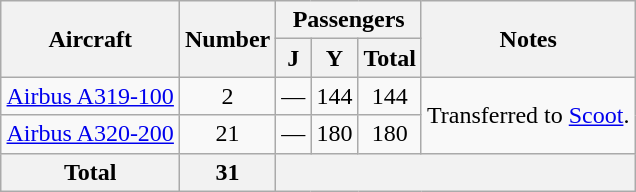<table class="wikitable" style="margin:1em auto; border-collapse:collapse;text-align:center;">
<tr>
<th rowspan=2>Aircraft</th>
<th rowspan=2>Number</th>
<th colspan=3>Passengers</th>
<th rowspan=2>Notes</th>
</tr>
<tr>
<th><abbr>J</abbr></th>
<th><abbr>Y</abbr></th>
<th>Total</th>
</tr>
<tr>
<td><a href='#'>Airbus A319-100</a></td>
<td>2</td>
<td>—</td>
<td>144</td>
<td>144</td>
<td rowspan="2">Transferred to <a href='#'>Scoot</a>.</td>
</tr>
<tr>
<td><a href='#'>Airbus A320-200</a></td>
<td>21</td>
<td>—</td>
<td>180</td>
<td>180</td>
</tr>
<tr>
<th>Total</th>
<th>31</th>
<th colspan="4"></th>
</tr>
</table>
